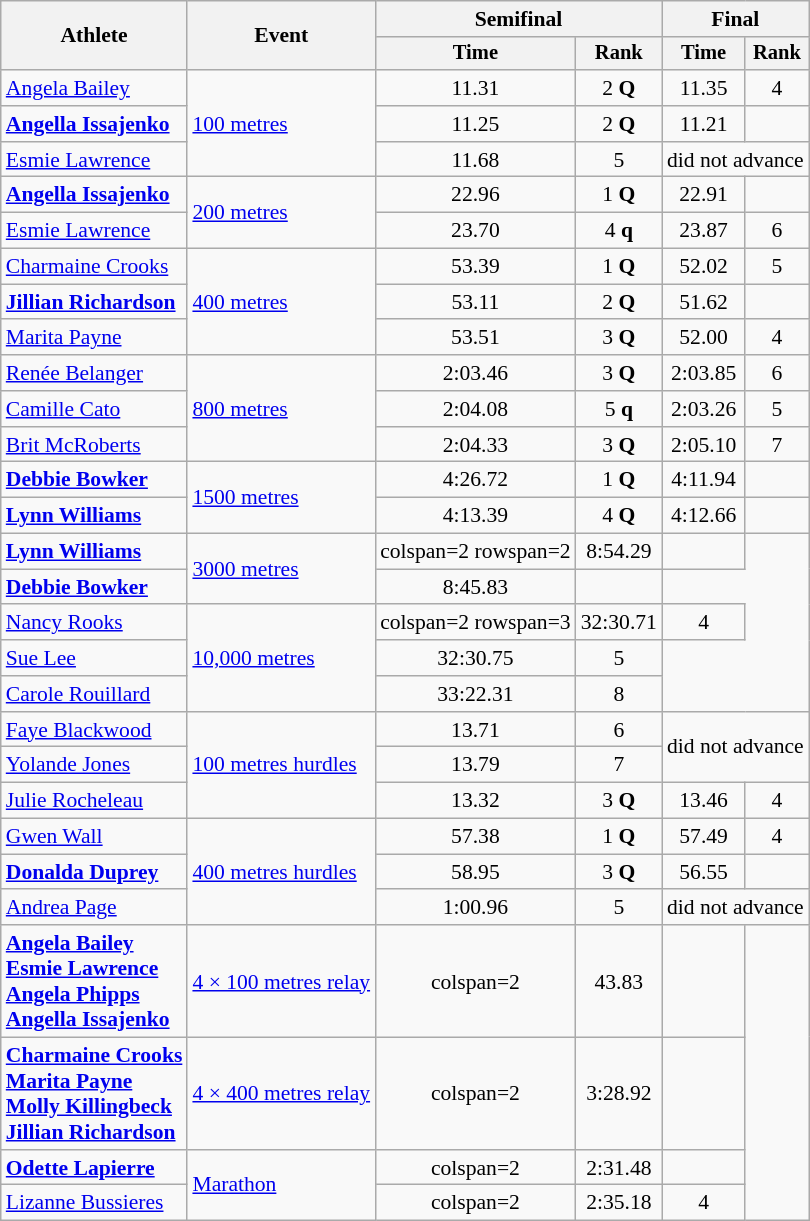<table class="wikitable" style="font-size:90%">
<tr>
<th rowspan="2">Athlete</th>
<th rowspan="2">Event</th>
<th colspan="2">Semifinal</th>
<th colspan="2">Final</th>
</tr>
<tr style="font-size:95%">
<th>Time</th>
<th>Rank</th>
<th>Time</th>
<th>Rank</th>
</tr>
<tr align=center>
<td align=left><a href='#'>Angela Bailey</a></td>
<td align=left rowspan=3><a href='#'>100 metres</a></td>
<td>11.31</td>
<td>2 <strong>Q</strong></td>
<td>11.35</td>
<td>4</td>
</tr>
<tr align=center>
<td align=left><strong><a href='#'>Angella Issajenko</a></strong></td>
<td>11.25</td>
<td>2 <strong>Q</strong></td>
<td>11.21</td>
<td></td>
</tr>
<tr align=center>
<td align=left><a href='#'>Esmie Lawrence</a></td>
<td>11.68</td>
<td>5</td>
<td colspan=2>did not advance</td>
</tr>
<tr align=center>
<td align=left><strong><a href='#'>Angella Issajenko</a></strong></td>
<td align=left rowspan=2><a href='#'>200 metres</a></td>
<td>22.96</td>
<td>1 <strong>Q</strong></td>
<td>22.91</td>
<td></td>
</tr>
<tr align=center>
<td align=left><a href='#'>Esmie Lawrence</a></td>
<td>23.70</td>
<td>4 <strong>q</strong></td>
<td>23.87</td>
<td>6</td>
</tr>
<tr align=center>
<td align=left><a href='#'>Charmaine Crooks</a></td>
<td align=left rowspan=3><a href='#'>400 metres</a></td>
<td>53.39</td>
<td>1 <strong>Q</strong></td>
<td>52.02</td>
<td>5</td>
</tr>
<tr align=center>
<td align=left><strong><a href='#'>Jillian Richardson</a></strong></td>
<td>53.11</td>
<td>2 <strong>Q</strong></td>
<td>51.62</td>
<td></td>
</tr>
<tr align=center>
<td align=left><a href='#'>Marita Payne</a></td>
<td>53.51</td>
<td>3 <strong>Q</strong></td>
<td>52.00</td>
<td>4</td>
</tr>
<tr align=center>
<td align=left><a href='#'>Renée Belanger</a></td>
<td align=left rowspan=3><a href='#'>800 metres</a></td>
<td>2:03.46</td>
<td>3 <strong>Q</strong></td>
<td>2:03.85</td>
<td>6</td>
</tr>
<tr align=center>
<td align=left><a href='#'>Camille Cato</a></td>
<td>2:04.08</td>
<td>5 <strong>q</strong></td>
<td>2:03.26</td>
<td>5</td>
</tr>
<tr align=center>
<td align=left><a href='#'>Brit McRoberts</a></td>
<td>2:04.33</td>
<td>3 <strong>Q</strong></td>
<td>2:05.10</td>
<td>7</td>
</tr>
<tr align=center>
<td align=left><strong><a href='#'>Debbie Bowker</a></strong></td>
<td align=left rowspan=2><a href='#'>1500 metres</a></td>
<td>4:26.72</td>
<td>1 <strong>Q</strong></td>
<td>4:11.94</td>
<td></td>
</tr>
<tr align=center>
<td align=left><strong><a href='#'>Lynn Williams</a></strong></td>
<td>4:13.39</td>
<td>4 <strong>Q</strong></td>
<td>4:12.66</td>
<td></td>
</tr>
<tr align=center>
<td align=left><strong><a href='#'>Lynn Williams</a></strong></td>
<td align=left rowspan=2><a href='#'>3000 metres</a></td>
<td>colspan=2 rowspan=2 </td>
<td>8:54.29</td>
<td></td>
</tr>
<tr align=center>
<td align=left><strong><a href='#'>Debbie Bowker</a></strong></td>
<td>8:45.83</td>
<td></td>
</tr>
<tr align=center>
<td align=left><a href='#'>Nancy Rooks</a></td>
<td align=left rowspan=3><a href='#'>10,000 metres</a></td>
<td>colspan=2 rowspan=3 </td>
<td>32:30.71</td>
<td>4</td>
</tr>
<tr align=center>
<td align=left><a href='#'>Sue Lee</a></td>
<td>32:30.75</td>
<td>5</td>
</tr>
<tr align=center>
<td align=left><a href='#'>Carole Rouillard</a></td>
<td>33:22.31</td>
<td>8</td>
</tr>
<tr align=center>
<td align=left><a href='#'>Faye Blackwood</a></td>
<td align=left rowspan=3><a href='#'>100 metres hurdles</a></td>
<td>13.71</td>
<td>6</td>
<td colspan=2 rowspan=2>did not advance</td>
</tr>
<tr align=center>
<td align=left><a href='#'>Yolande Jones</a></td>
<td>13.79</td>
<td>7</td>
</tr>
<tr align=center>
<td align=left><a href='#'>Julie Rocheleau</a></td>
<td>13.32</td>
<td>3 <strong>Q</strong></td>
<td>13.46</td>
<td>4</td>
</tr>
<tr align=center>
<td align=left><a href='#'>Gwen Wall</a></td>
<td align=left rowspan=3><a href='#'>400 metres hurdles</a></td>
<td>57.38</td>
<td>1 <strong>Q</strong></td>
<td>57.49</td>
<td>4</td>
</tr>
<tr align=center>
<td align=left><strong><a href='#'>Donalda Duprey</a></strong></td>
<td>58.95</td>
<td>3 <strong>Q</strong></td>
<td>56.55</td>
<td></td>
</tr>
<tr align=center>
<td align=left><a href='#'>Andrea Page</a></td>
<td>1:00.96</td>
<td>5</td>
<td colspan=2>did not advance</td>
</tr>
<tr align=center>
<td align=left><strong><a href='#'>Angela Bailey</a></strong><br><strong><a href='#'>Esmie Lawrence</a></strong><br><strong><a href='#'>Angela Phipps</a></strong><br><strong><a href='#'>Angella Issajenko</a></strong></td>
<td align=left><a href='#'>4 × 100 metres relay</a></td>
<td>colspan=2 </td>
<td>43.83</td>
<td></td>
</tr>
<tr align=center>
<td align=left><strong><a href='#'>Charmaine Crooks</a></strong><br><strong><a href='#'>Marita Payne</a></strong><br><strong><a href='#'>Molly Killingbeck</a></strong><br><strong><a href='#'>Jillian Richardson</a></strong></td>
<td align=left><a href='#'>4 × 400 metres relay</a></td>
<td>colspan=2 </td>
<td>3:28.92</td>
<td></td>
</tr>
<tr align=center>
<td align=left><strong><a href='#'>Odette Lapierre</a></strong></td>
<td align=left rowspan=2><a href='#'>Marathon</a></td>
<td>colspan=2 </td>
<td>2:31.48</td>
<td></td>
</tr>
<tr align=center>
<td align=left><a href='#'>Lizanne Bussieres</a></td>
<td>colspan=2 </td>
<td>2:35.18</td>
<td>4</td>
</tr>
</table>
